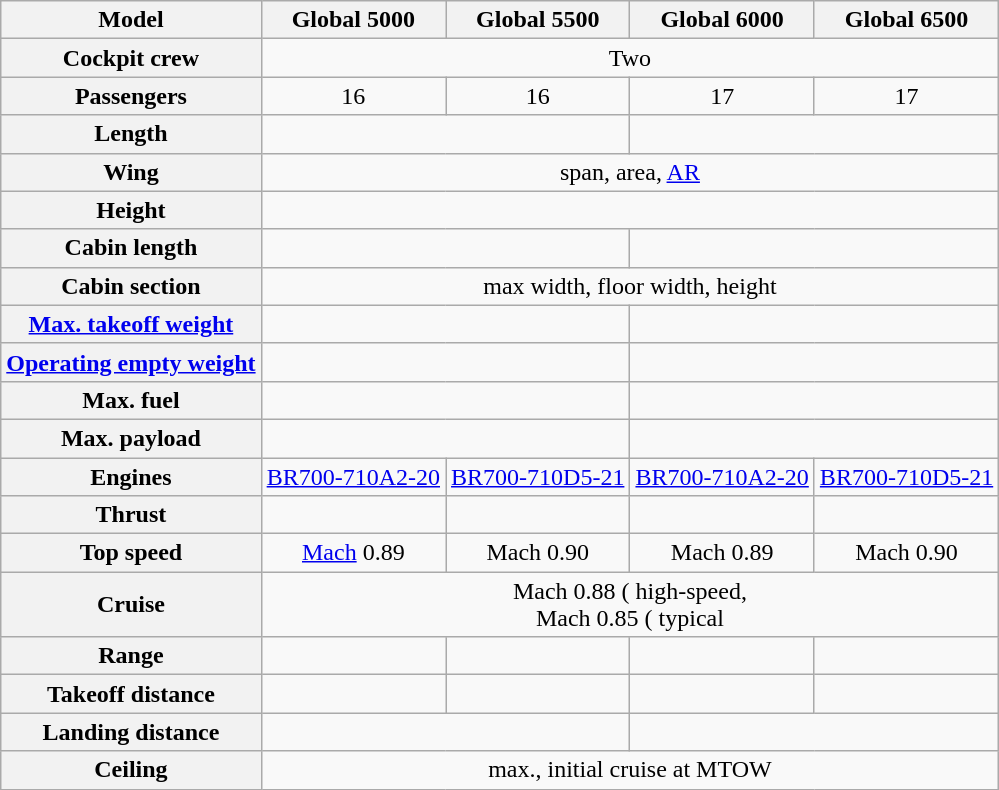<table class="wikitable" style="text-align: center;">
<tr>
<th>Model</th>
<th>Global 5000</th>
<th>Global 5500</th>
<th>Global 6000</th>
<th>Global 6500</th>
</tr>
<tr>
<th>Cockpit crew</th>
<td colspan=4>Two</td>
</tr>
<tr>
<th>Passengers</th>
<td>16</td>
<td>16</td>
<td>17</td>
<td>17</td>
</tr>
<tr>
<th>Length</th>
<td colspan= 2></td>
<td colspan= 2></td>
</tr>
<tr>
<th>Wing</th>
<td colspan=4> span,  area,  <a href='#'>AR</a></td>
</tr>
<tr>
<th>Height</th>
<td colspan=4></td>
</tr>
<tr>
<th>Cabin length</th>
<td colspan= 2></td>
<td colspan= 2></td>
</tr>
<tr>
<th>Cabin section</th>
<td colspan=4> max width,  floor width,  height</td>
</tr>
<tr>
<th><a href='#'>Max. takeoff weight</a></th>
<td colspan= 2></td>
<td colspan= 2></td>
</tr>
<tr>
<th><a href='#'>Operating empty weight</a></th>
<td colspan= 2></td>
<td colspan= 2></td>
</tr>
<tr>
<th>Max. fuel</th>
<td colspan= 2></td>
<td colspan= 2></td>
</tr>
<tr>
<th>Max. payload</th>
<td colspan= 2></td>
<td colspan= 2></td>
</tr>
<tr>
<th>Engines</th>
<td><a href='#'>BR700-710A2-20</a></td>
<td><a href='#'>BR700-710D5-21</a></td>
<td><a href='#'>BR700-710A2-20</a></td>
<td><a href='#'>BR700-710D5-21</a></td>
</tr>
<tr>
<th>Thrust</th>
<td></td>
<td></td>
<td></td>
<td></td>
</tr>
<tr>
<th>Top speed</th>
<td><a href='#'>Mach</a> 0.89</td>
<td>Mach 0.90</td>
<td>Mach 0.89</td>
<td>Mach 0.90</td>
</tr>
<tr>
<th>Cruise</th>
<td colspan=4>Mach 0.88 ( high-speed,<br>Mach 0.85 ( typical</td>
</tr>
<tr>
<th>Range</th>
<td></td>
<td></td>
<td></td>
<td></td>
</tr>
<tr>
<th>Takeoff distance</th>
<td></td>
<td></td>
<td></td>
<td></td>
</tr>
<tr>
<th>Landing distance</th>
<td colspan=2></td>
<td colspan=2></td>
</tr>
<tr>
<th>Ceiling</th>
<td colspan=4> max.,  initial cruise at MTOW</td>
</tr>
</table>
